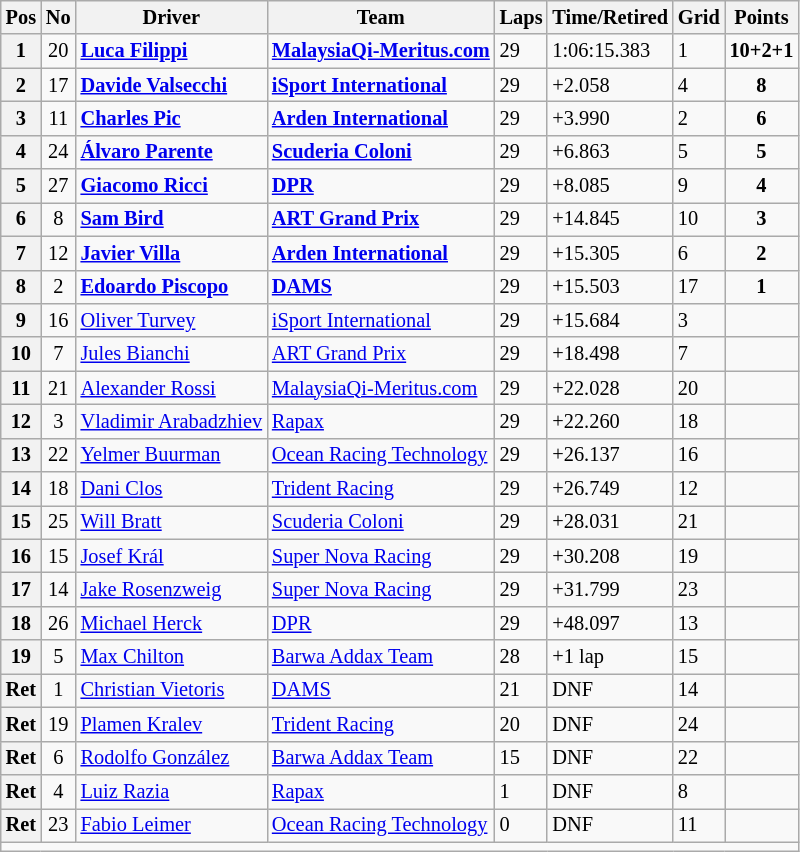<table class="wikitable" style="font-size:85%">
<tr>
<th>Pos</th>
<th>No</th>
<th>Driver</th>
<th>Team</th>
<th>Laps</th>
<th>Time/Retired</th>
<th>Grid</th>
<th>Points</th>
</tr>
<tr>
<th>1</th>
<td align="center">20</td>
<td> <strong><a href='#'>Luca Filippi</a></strong></td>
<td><strong><a href='#'>MalaysiaQi-Meritus.com</a></strong></td>
<td>29</td>
<td>1:06:15.383</td>
<td>1</td>
<td align="center"><strong>10+2+1</strong></td>
</tr>
<tr>
<th>2</th>
<td align="center">17</td>
<td> <strong><a href='#'>Davide Valsecchi</a></strong></td>
<td><strong><a href='#'>iSport International</a></strong></td>
<td>29</td>
<td>+2.058</td>
<td>4</td>
<td align="center"><strong>8</strong></td>
</tr>
<tr>
<th>3</th>
<td align="center">11</td>
<td> <strong><a href='#'>Charles Pic</a></strong></td>
<td><strong><a href='#'>Arden International</a></strong></td>
<td>29</td>
<td>+3.990</td>
<td>2</td>
<td align="center"><strong>6</strong></td>
</tr>
<tr>
<th>4</th>
<td align="center">24</td>
<td> <strong><a href='#'>Álvaro Parente</a></strong></td>
<td><strong><a href='#'>Scuderia Coloni</a></strong></td>
<td>29</td>
<td>+6.863</td>
<td>5</td>
<td align="center"><strong>5</strong></td>
</tr>
<tr>
<th>5</th>
<td align="center">27</td>
<td> <strong><a href='#'>Giacomo Ricci</a></strong></td>
<td><strong><a href='#'>DPR</a></strong></td>
<td>29</td>
<td>+8.085</td>
<td>9</td>
<td align="center"><strong>4</strong></td>
</tr>
<tr>
<th>6</th>
<td align="center">8</td>
<td> <strong><a href='#'>Sam Bird</a></strong></td>
<td><strong><a href='#'>ART Grand Prix</a></strong></td>
<td>29</td>
<td>+14.845</td>
<td>10</td>
<td align="center"><strong>3</strong></td>
</tr>
<tr>
<th>7</th>
<td align="center">12</td>
<td> <strong><a href='#'>Javier Villa</a></strong></td>
<td><strong><a href='#'>Arden International</a></strong></td>
<td>29</td>
<td>+15.305</td>
<td>6</td>
<td align="center"><strong>2</strong></td>
</tr>
<tr>
<th>8</th>
<td align="center">2</td>
<td> <strong><a href='#'>Edoardo Piscopo</a></strong></td>
<td><strong><a href='#'>DAMS</a></strong></td>
<td>29</td>
<td>+15.503</td>
<td>17</td>
<td align="center"><strong>1</strong></td>
</tr>
<tr>
<th>9</th>
<td align="center">16</td>
<td> <a href='#'>Oliver Turvey</a></td>
<td><a href='#'>iSport International</a></td>
<td>29</td>
<td>+15.684</td>
<td>3</td>
<td></td>
</tr>
<tr>
<th>10</th>
<td align="center">7</td>
<td> <a href='#'>Jules Bianchi</a></td>
<td><a href='#'>ART Grand Prix</a></td>
<td>29</td>
<td>+18.498</td>
<td>7</td>
<td></td>
</tr>
<tr>
<th>11</th>
<td align="center">21</td>
<td> <a href='#'>Alexander Rossi</a></td>
<td><a href='#'>MalaysiaQi-Meritus.com</a></td>
<td>29</td>
<td>+22.028</td>
<td>20</td>
<td></td>
</tr>
<tr>
<th>12</th>
<td align="center">3</td>
<td> <a href='#'>Vladimir Arabadzhiev</a></td>
<td><a href='#'>Rapax</a></td>
<td>29</td>
<td>+22.260</td>
<td>18</td>
<td></td>
</tr>
<tr>
<th>13</th>
<td align="center">22</td>
<td> <a href='#'>Yelmer Buurman</a></td>
<td><a href='#'>Ocean Racing Technology</a></td>
<td>29</td>
<td>+26.137</td>
<td>16</td>
<td></td>
</tr>
<tr>
<th>14</th>
<td align="center">18</td>
<td> <a href='#'>Dani Clos</a></td>
<td><a href='#'>Trident Racing</a></td>
<td>29</td>
<td>+26.749</td>
<td>12</td>
<td></td>
</tr>
<tr>
<th>15</th>
<td align="center">25</td>
<td> <a href='#'>Will Bratt</a></td>
<td><a href='#'>Scuderia Coloni</a></td>
<td>29</td>
<td>+28.031</td>
<td>21</td>
<td></td>
</tr>
<tr>
<th>16</th>
<td align="center">15</td>
<td> <a href='#'>Josef Král</a></td>
<td><a href='#'>Super Nova Racing</a></td>
<td>29</td>
<td>+30.208</td>
<td>19</td>
<td></td>
</tr>
<tr>
<th>17</th>
<td align="center">14</td>
<td> <a href='#'>Jake Rosenzweig</a></td>
<td><a href='#'>Super Nova Racing</a></td>
<td>29</td>
<td>+31.799</td>
<td>23</td>
<td></td>
</tr>
<tr>
<th>18</th>
<td align="center">26</td>
<td> <a href='#'>Michael Herck</a></td>
<td><a href='#'>DPR</a></td>
<td>29</td>
<td>+48.097</td>
<td>13</td>
<td></td>
</tr>
<tr>
<th>19</th>
<td align="center">5</td>
<td> <a href='#'>Max Chilton</a></td>
<td><a href='#'>Barwa Addax Team</a></td>
<td>28</td>
<td>+1 lap</td>
<td>15</td>
<td></td>
</tr>
<tr>
<th>Ret</th>
<td align="center">1</td>
<td> <a href='#'>Christian Vietoris</a></td>
<td><a href='#'>DAMS</a></td>
<td>21</td>
<td>DNF</td>
<td>14</td>
<td></td>
</tr>
<tr>
<th>Ret</th>
<td align="center">19</td>
<td> <a href='#'>Plamen Kralev</a></td>
<td><a href='#'>Trident Racing</a></td>
<td>20</td>
<td>DNF</td>
<td>24</td>
<td></td>
</tr>
<tr>
<th>Ret</th>
<td align="center">6</td>
<td> <a href='#'>Rodolfo González</a></td>
<td><a href='#'>Barwa Addax Team</a></td>
<td>15</td>
<td>DNF</td>
<td>22</td>
<td></td>
</tr>
<tr>
<th>Ret</th>
<td align="center">4</td>
<td> <a href='#'>Luiz Razia</a></td>
<td><a href='#'>Rapax</a></td>
<td>1</td>
<td>DNF</td>
<td>8</td>
<td></td>
</tr>
<tr>
<th>Ret</th>
<td align="center">23</td>
<td> <a href='#'>Fabio Leimer</a></td>
<td><a href='#'>Ocean Racing Technology</a></td>
<td>0</td>
<td>DNF</td>
<td>11</td>
<td></td>
</tr>
<tr>
<td colspan=8></td>
</tr>
</table>
